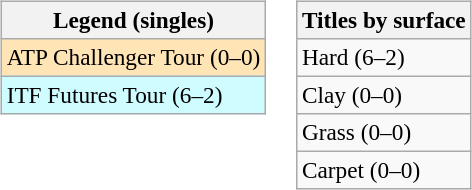<table>
<tr valign=top>
<td><br><table class=wikitable style=font-size:97%>
<tr>
<th>Legend (singles)</th>
</tr>
<tr bgcolor=moccasin>
<td>ATP Challenger Tour (0–0)</td>
</tr>
<tr bgcolor=#cffcff>
<td>ITF Futures Tour (6–2)</td>
</tr>
</table>
</td>
<td><br><table class=wikitable style=font-size:97%>
<tr>
<th>Titles by surface</th>
</tr>
<tr>
<td>Hard (6–2)</td>
</tr>
<tr>
<td>Clay (0–0)</td>
</tr>
<tr>
<td>Grass (0–0)</td>
</tr>
<tr>
<td>Carpet (0–0)</td>
</tr>
</table>
</td>
</tr>
</table>
